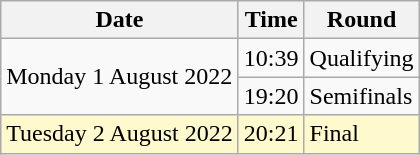<table class="wikitable">
<tr>
<th>Date</th>
<th>Time</th>
<th>Round</th>
</tr>
<tr>
<td rowspan=2>Monday 1 August 2022</td>
<td>10:39</td>
<td>Qualifying</td>
</tr>
<tr>
<td>19:20</td>
<td>Semifinals</td>
</tr>
<tr>
<td style=background:lemonchiffon>Tuesday 2 August 2022</td>
<td style=background:lemonchiffon>20:21</td>
<td style=background:lemonchiffon>Final</td>
</tr>
</table>
